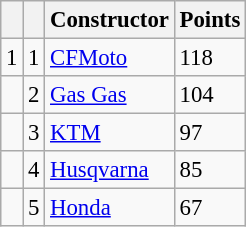<table class="wikitable" style="font-size: 95%;">
<tr>
<th></th>
<th></th>
<th>Constructor</th>
<th>Points</th>
</tr>
<tr>
<td> 1</td>
<td align=center>1</td>
<td> <a href='#'>CFMoto</a></td>
<td align=left>118</td>
</tr>
<tr>
<td></td>
<td align=center>2</td>
<td> <a href='#'>Gas Gas</a></td>
<td align=left>104</td>
</tr>
<tr>
<td></td>
<td align=center>3</td>
<td> <a href='#'>KTM</a></td>
<td align=left>97</td>
</tr>
<tr>
<td></td>
<td align=center>4</td>
<td> <a href='#'>Husqvarna</a></td>
<td align=left>85</td>
</tr>
<tr>
<td></td>
<td align=center>5</td>
<td> <a href='#'>Honda</a></td>
<td align=left>67</td>
</tr>
</table>
